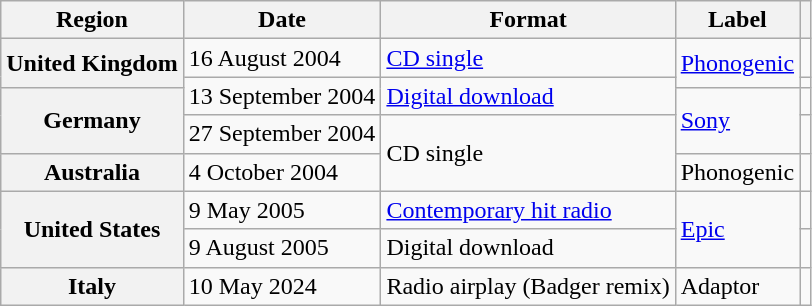<table class="wikitable plainrowheaders">
<tr>
<th scope="col">Region</th>
<th scope="col">Date</th>
<th scope="col">Format</th>
<th scope="col">Label</th>
<th scope="col"></th>
</tr>
<tr>
<th scope="row" rowspan="2">United Kingdom</th>
<td>16 August 2004</td>
<td><a href='#'>CD single</a></td>
<td rowspan="2"><a href='#'>Phonogenic</a></td>
<td></td>
</tr>
<tr>
<td rowspan="2">13 September 2004</td>
<td rowspan="2"><a href='#'>Digital download</a></td>
<td></td>
</tr>
<tr>
<th scope="row" rowspan="2">Germany</th>
<td rowspan="2"><a href='#'>Sony</a></td>
<td></td>
</tr>
<tr>
<td>27 September 2004</td>
<td rowspan="2">CD single</td>
<td></td>
</tr>
<tr>
<th scope="row">Australia</th>
<td>4 October 2004</td>
<td>Phonogenic</td>
<td></td>
</tr>
<tr>
<th scope="row" rowspan="2">United States</th>
<td>9 May 2005</td>
<td><a href='#'>Contemporary hit radio</a></td>
<td rowspan="2"><a href='#'>Epic</a></td>
<td></td>
</tr>
<tr>
<td>9 August 2005</td>
<td>Digital download</td>
<td></td>
</tr>
<tr>
<th scope="row">Italy</th>
<td>10 May 2024</td>
<td>Radio airplay (Badger remix)</td>
<td>Adaptor</td>
<td></td>
</tr>
</table>
